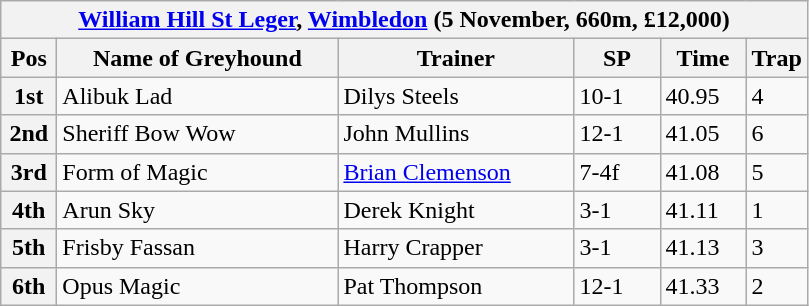<table class="wikitable">
<tr>
<th colspan="6"><a href='#'>William Hill St Leger</a>, <a href='#'>Wimbledon</a> (5 November, 660m, £12,000)</th>
</tr>
<tr>
<th width=30>Pos</th>
<th width=180>Name of Greyhound</th>
<th width=150>Trainer</th>
<th width=50>SP</th>
<th width=50>Time</th>
<th width=30>Trap</th>
</tr>
<tr>
<th>1st</th>
<td>Alibuk Lad</td>
<td>Dilys Steels</td>
<td>10-1</td>
<td>40.95</td>
<td>4</td>
</tr>
<tr>
<th>2nd</th>
<td>Sheriff Bow Wow</td>
<td>John Mullins</td>
<td>12-1</td>
<td>41.05</td>
<td>6</td>
</tr>
<tr>
<th>3rd</th>
<td>Form of Magic</td>
<td><a href='#'>Brian Clemenson</a></td>
<td>7-4f</td>
<td>41.08</td>
<td>5</td>
</tr>
<tr>
<th>4th</th>
<td>Arun Sky</td>
<td>Derek Knight</td>
<td>3-1</td>
<td>41.11</td>
<td>1</td>
</tr>
<tr>
<th>5th</th>
<td>Frisby Fassan</td>
<td>Harry Crapper</td>
<td>3-1</td>
<td>41.13</td>
<td>3</td>
</tr>
<tr>
<th>6th</th>
<td>Opus Magic</td>
<td>Pat Thompson</td>
<td>12-1</td>
<td>41.33</td>
<td>2</td>
</tr>
</table>
